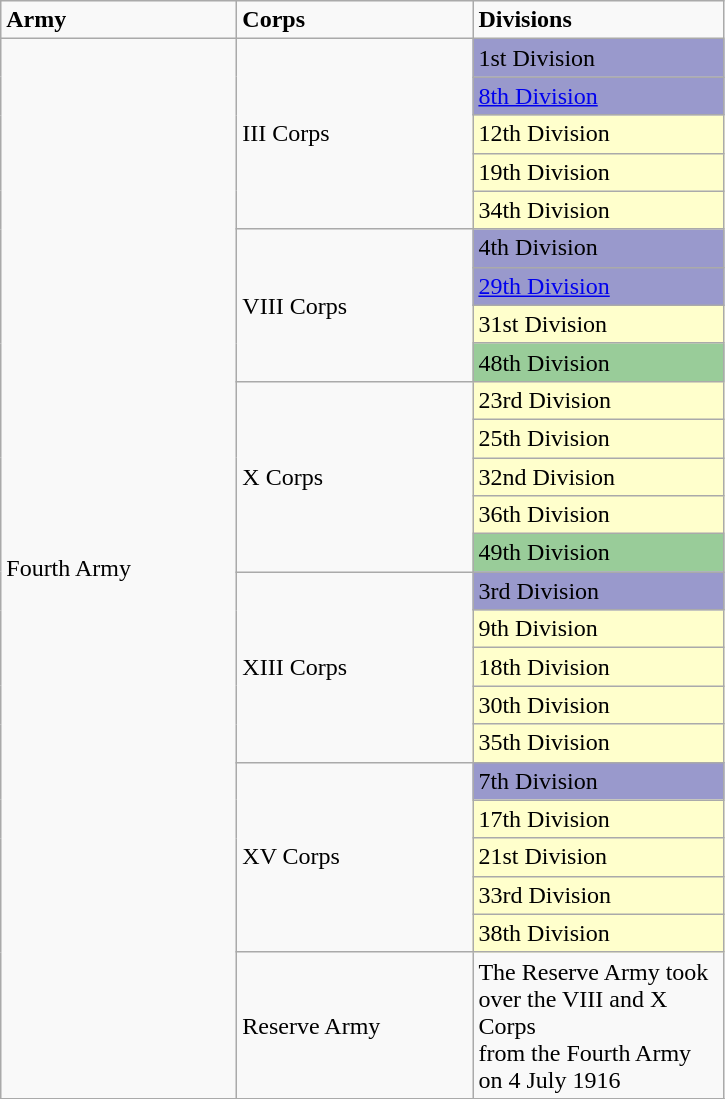<table class="wikitable">
<tr>
<td width="150pt"><strong>Army</strong></td>
<td width="150pt"><strong>Corps</strong></td>
<td width="160pt"><strong>Divisions</strong></td>
</tr>
<tr>
<td rowspan="25">Fourth Army</td>
<td rowspan="5">III Corps</td>
<td style="background:#9999CC;">1st Division</td>
</tr>
<tr>
<td style="background:#9999CC;"><a href='#'>8th Division</a></td>
</tr>
<tr>
<td style="background:#FFFFCC;">12th Division</td>
</tr>
<tr>
<td style="background:#FFFFCC;">19th Division</td>
</tr>
<tr>
<td style="background:#FFFFCC;">34th Division</td>
</tr>
<tr>
<td rowspan="4">VIII Corps</td>
<td style="background:#9999CC;">4th Division</td>
</tr>
<tr>
<td style="background:#9999CC;"><a href='#'>29th Division</a></td>
</tr>
<tr>
<td style="background:#FFFFCC;">31st Division</td>
</tr>
<tr>
<td style="background:#99CC99">48th Division</td>
</tr>
<tr>
<td rowspan="5">X Corps</td>
<td style="background:#FFFFCC;">23rd Division</td>
</tr>
<tr>
<td style="background:#FFFFCC;">25th Division</td>
</tr>
<tr>
<td style="background:#FFFFCC;">32nd Division</td>
</tr>
<tr>
<td style="background:#FFFFCC;">36th Division</td>
</tr>
<tr>
<td style="background:#99CC99;">49th Division</td>
</tr>
<tr>
<td rowspan="5">XIII Corps</td>
<td style="background:#9999CC;">3rd Division</td>
</tr>
<tr>
<td style="background:#FFFFCC;">9th Division</td>
</tr>
<tr>
<td style="background:#FFFFCC;">18th Division</td>
</tr>
<tr>
<td style="background:#FFFFCC;">30th Division</td>
</tr>
<tr>
<td style="background:#FFFFCC;">35th Division</td>
</tr>
<tr>
<td rowspan="5">XV Corps</td>
<td style="background:#9999CC;">7th Division</td>
</tr>
<tr>
<td style="background:#FFFFCC;">17th Division</td>
</tr>
<tr>
<td style="background:#FFFFCC;">21st Division</td>
</tr>
<tr>
<td style="background:#FFFFCC;">33rd Division</td>
</tr>
<tr>
<td style="background:#FFFFCC;">38th Division</td>
</tr>
<tr>
<td>Reserve Army</td>
<td colspan="2">The Reserve Army took over the VIII and X Corps<br>from the Fourth Army on 4 July 1916</td>
</tr>
<tr>
</tr>
</table>
